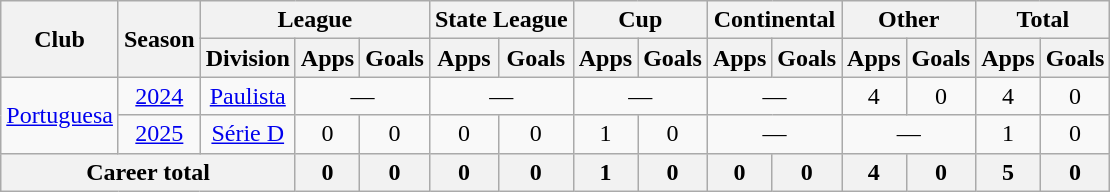<table class="wikitable" style="text-align: center;">
<tr>
<th rowspan="2">Club</th>
<th rowspan="2">Season</th>
<th colspan="3">League</th>
<th colspan="2">State League</th>
<th colspan="2">Cup</th>
<th colspan="2">Continental</th>
<th colspan="2">Other</th>
<th colspan="2">Total</th>
</tr>
<tr>
<th>Division</th>
<th>Apps</th>
<th>Goals</th>
<th>Apps</th>
<th>Goals</th>
<th>Apps</th>
<th>Goals</th>
<th>Apps</th>
<th>Goals</th>
<th>Apps</th>
<th>Goals</th>
<th>Apps</th>
<th>Goals</th>
</tr>
<tr>
<td rowspan="2" valign="center"><a href='#'>Portuguesa</a></td>
<td><a href='#'>2024</a></td>
<td><a href='#'>Paulista</a></td>
<td colspan="2">—</td>
<td colspan="2">—</td>
<td colspan="2">—</td>
<td colspan="2">—</td>
<td>4</td>
<td>0</td>
<td>4</td>
<td>0</td>
</tr>
<tr>
<td><a href='#'>2025</a></td>
<td><a href='#'>Série D</a></td>
<td>0</td>
<td>0</td>
<td>0</td>
<td>0</td>
<td>1</td>
<td>0</td>
<td colspan="2">—</td>
<td colspan="2">—</td>
<td>1</td>
<td>0</td>
</tr>
<tr>
<th colspan="3"><strong>Career total</strong></th>
<th>0</th>
<th>0</th>
<th>0</th>
<th>0</th>
<th>1</th>
<th>0</th>
<th>0</th>
<th>0</th>
<th>4</th>
<th>0</th>
<th>5</th>
<th>0</th>
</tr>
</table>
